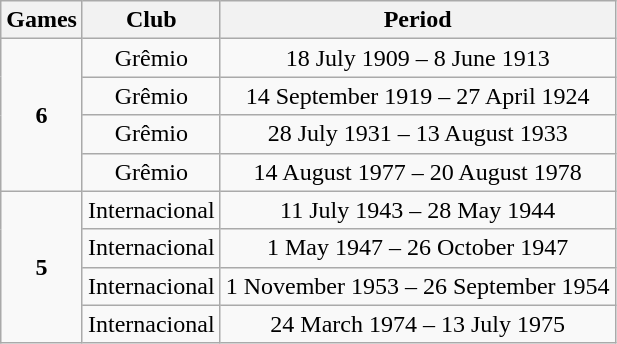<table class="wikitable sortable" style="text-align:center;">
<tr>
<th>Games</th>
<th>Club</th>
<th>Period</th>
</tr>
<tr>
<td rowspan="4"><strong>6</strong></td>
<td>Grêmio</td>
<td>18 July 1909 – 8 June 1913</td>
</tr>
<tr>
<td>Grêmio</td>
<td>14 September 1919 – 27 April 1924</td>
</tr>
<tr>
<td>Grêmio</td>
<td>28 July 1931 – 13 August 1933</td>
</tr>
<tr>
<td>Grêmio</td>
<td>14 August 1977 – 20 August 1978</td>
</tr>
<tr>
<td rowspan="4"><strong>5</strong></td>
<td>Internacional</td>
<td>11 July 1943 – 28 May 1944</td>
</tr>
<tr>
<td>Internacional</td>
<td>1 May 1947 – 26 October 1947</td>
</tr>
<tr>
<td>Internacional</td>
<td>1 November 1953 – 26 September 1954</td>
</tr>
<tr>
<td>Internacional</td>
<td>24 March 1974 – 13 July 1975</td>
</tr>
</table>
